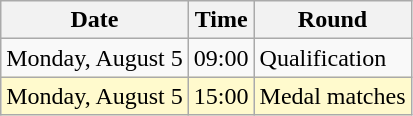<table class="wikitable">
<tr>
<th>Date</th>
<th>Time</th>
<th>Round</th>
</tr>
<tr>
<td>Monday, August 5</td>
<td>09:00</td>
<td>Qualification</td>
</tr>
<tr style=background:lemonchiffon>
<td>Monday, August 5</td>
<td>15:00</td>
<td>Medal matches</td>
</tr>
</table>
